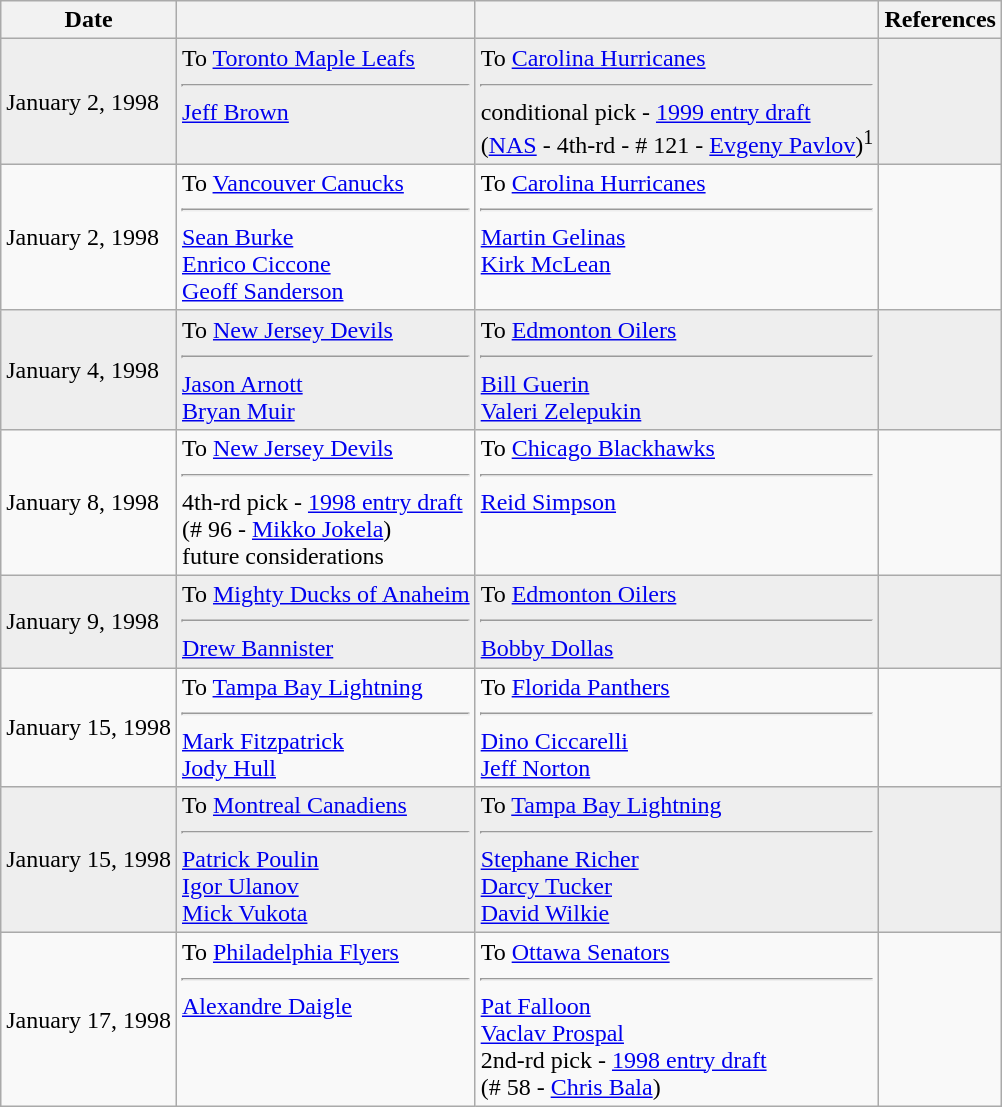<table class="wikitable">
<tr>
<th>Date</th>
<th></th>
<th></th>
<th>References</th>
</tr>
<tr bgcolor="#eeeeee">
<td>January 2, 1998</td>
<td valign="top">To <a href='#'>Toronto Maple Leafs</a><hr><a href='#'>Jeff Brown</a></td>
<td valign="top">To <a href='#'>Carolina Hurricanes</a><hr>conditional pick - <a href='#'>1999 entry draft</a><br>(<a href='#'>NAS</a> - 4th-rd - # 121 - <a href='#'>Evgeny Pavlov</a>)<sup>1</sup></td>
<td></td>
</tr>
<tr>
<td>January 2, 1998</td>
<td valign="top">To <a href='#'>Vancouver Canucks</a><hr><a href='#'>Sean Burke</a><br><a href='#'>Enrico Ciccone</a><br><a href='#'>Geoff Sanderson</a></td>
<td valign="top">To <a href='#'>Carolina Hurricanes</a><hr><a href='#'>Martin Gelinas</a><br><a href='#'>Kirk McLean</a></td>
<td></td>
</tr>
<tr bgcolor="#eeeeee">
<td>January 4, 1998</td>
<td valign="top">To <a href='#'>New Jersey Devils</a><hr><a href='#'>Jason Arnott</a><br><a href='#'>Bryan Muir</a></td>
<td valign="top">To <a href='#'>Edmonton Oilers</a><hr><a href='#'>Bill Guerin</a><br><a href='#'>Valeri Zelepukin</a></td>
<td></td>
</tr>
<tr>
<td>January 8, 1998</td>
<td valign="top">To <a href='#'>New Jersey Devils</a><hr>4th-rd pick - <a href='#'>1998 entry draft</a><br>(# 96 - <a href='#'>Mikko Jokela</a>)<br>future considerations</td>
<td valign="top">To <a href='#'>Chicago Blackhawks</a><hr><a href='#'>Reid Simpson</a></td>
<td></td>
</tr>
<tr bgcolor="#eeeeee">
<td>January 9, 1998</td>
<td valign="top">To <a href='#'>Mighty Ducks of Anaheim</a><hr><a href='#'>Drew Bannister</a></td>
<td valign="top">To <a href='#'>Edmonton Oilers</a><hr><a href='#'>Bobby Dollas</a></td>
<td></td>
</tr>
<tr>
<td>January 15, 1998</td>
<td valign="top">To <a href='#'>Tampa Bay Lightning</a><hr><a href='#'>Mark Fitzpatrick</a><br><a href='#'>Jody Hull</a></td>
<td valign="top">To <a href='#'>Florida Panthers</a><hr><a href='#'>Dino Ciccarelli</a><br><a href='#'>Jeff Norton</a></td>
<td></td>
</tr>
<tr bgcolor="#eeeeee">
<td>January 15, 1998</td>
<td valign="top">To <a href='#'>Montreal Canadiens</a><hr><a href='#'>Patrick Poulin</a><br><a href='#'>Igor Ulanov</a><br><a href='#'>Mick Vukota</a></td>
<td valign="top">To <a href='#'>Tampa Bay Lightning</a><hr><a href='#'>Stephane Richer</a><br><a href='#'>Darcy Tucker</a><br><a href='#'>David Wilkie</a></td>
<td></td>
</tr>
<tr>
<td>January 17, 1998</td>
<td valign="top">To <a href='#'>Philadelphia Flyers</a><hr><a href='#'>Alexandre Daigle</a></td>
<td valign="top">To <a href='#'>Ottawa Senators</a><hr><a href='#'>Pat Falloon</a><br><a href='#'>Vaclav Prospal</a><br>2nd-rd pick - <a href='#'>1998 entry draft</a><br>(# 58 - <a href='#'>Chris Bala</a>)</td>
<td></td>
</tr>
</table>
